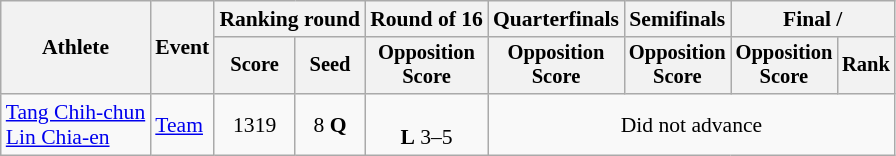<table class="wikitable" style="font-size:90%; text-align:center">
<tr>
<th rowspan="2">Athlete</th>
<th rowspan="2">Event</th>
<th colspan="2">Ranking round</th>
<th>Round of 16</th>
<th>Quarterfinals</th>
<th>Semifinals</th>
<th colspan="2">Final / </th>
</tr>
<tr style="font-size:95%">
<th>Score</th>
<th>Seed</th>
<th>Opposition<br>Score</th>
<th>Opposition<br>Score</th>
<th>Opposition<br>Score</th>
<th>Opposition<br>Score</th>
<th>Rank</th>
</tr>
<tr>
<td align="left"><a href='#'>Tang Chih-chun</a><br><a href='#'>Lin Chia-en</a></td>
<td align="left"><a href='#'>Team</a></td>
<td>1319</td>
<td>8 <strong>Q</strong></td>
<td><br><strong>L</strong> 3–5</td>
<td colspan="4">Did not advance</td>
</tr>
</table>
